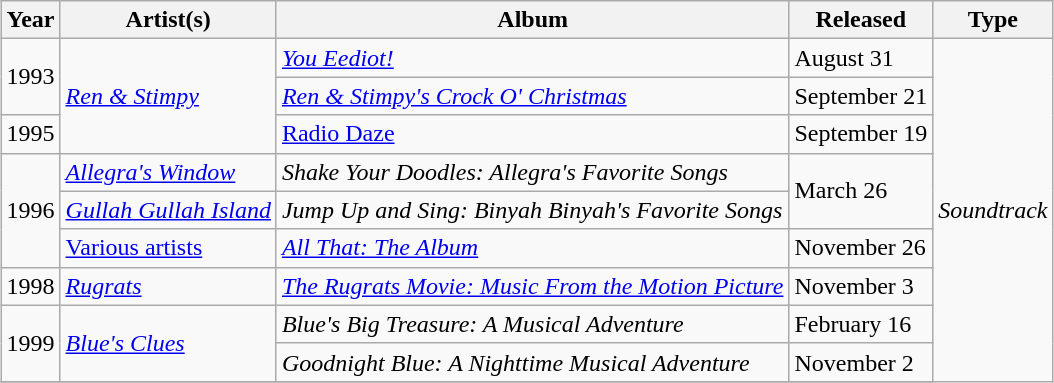<table class="wikitable" style="margin:1em auto;">
<tr>
<th scope="col">Year</th>
<th scope="col">Artist(s)</th>
<th scope="col">Album</th>
<th scope="col">Released</th>
<th scope="col">Type</th>
</tr>
<tr>
<td rowspan="2">1993</td>
<td rowspan="3"><em><a href='#'>Ren & Stimpy</a></em></td>
<td><em><a href='#'>You Eediot!</a></em></td>
<td>August 31</td>
<td rowspan="10"><em>Soundtrack</em></td>
</tr>
<tr>
<td><em><a href='#'>Ren & Stimpy's Crock O' Christmas</a></em></td>
<td>September 21</td>
</tr>
<tr>
<td>1995</td>
<td><a href='#'>Radio Daze</a></td>
<td>September 19</td>
</tr>
<tr>
<td rowspan="3">1996</td>
<td><em><a href='#'>Allegra's Window</a></em></td>
<td><em>Shake Your Doodles: Allegra's Favorite Songs</em></td>
<td rowspan="2">March 26</td>
</tr>
<tr>
<td><em><a href='#'>Gullah Gullah Island</a></em></td>
<td><em>Jump Up and Sing: Binyah Binyah's Favorite Songs</em></td>
</tr>
<tr>
<td><a href='#'>Various artists</a></td>
<td><em><a href='#'>All That: The Album</a></em></td>
<td>November 26</td>
</tr>
<tr>
<td>1998</td>
<td><em><a href='#'>Rugrats</a></em></td>
<td><em><a href='#'>The Rugrats Movie: Music From the Motion Picture</a></em></td>
<td>November 3</td>
</tr>
<tr>
<td rowspan="2">1999</td>
<td rowspan="2"><em><a href='#'>Blue's Clues</a></em></td>
<td><em>Blue's Big Treasure: A Musical Adventure</em></td>
<td>February 16</td>
</tr>
<tr>
<td><em>Goodnight Blue: A Nighttime Musical Adventure</em></td>
<td>November 2</td>
</tr>
<tr>
</tr>
</table>
